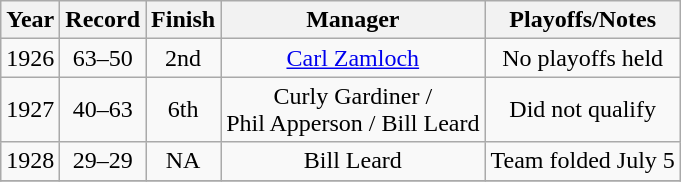<table class="wikitable" style="text-align:center">
<tr>
<th>Year</th>
<th>Record</th>
<th>Finish</th>
<th>Manager</th>
<th>Playoffs/Notes</th>
</tr>
<tr>
<td>1926</td>
<td>63–50</td>
<td>2nd</td>
<td><a href='#'>Carl Zamloch</a></td>
<td>No playoffs held</td>
</tr>
<tr>
<td>1927</td>
<td>40–63</td>
<td>6th</td>
<td>Curly Gardiner /<br>Phil Apperson / Bill Leard</td>
<td>Did not qualify</td>
</tr>
<tr>
<td>1928</td>
<td>29–29</td>
<td>NA</td>
<td>Bill Leard</td>
<td>Team folded July 5</td>
</tr>
<tr>
</tr>
</table>
